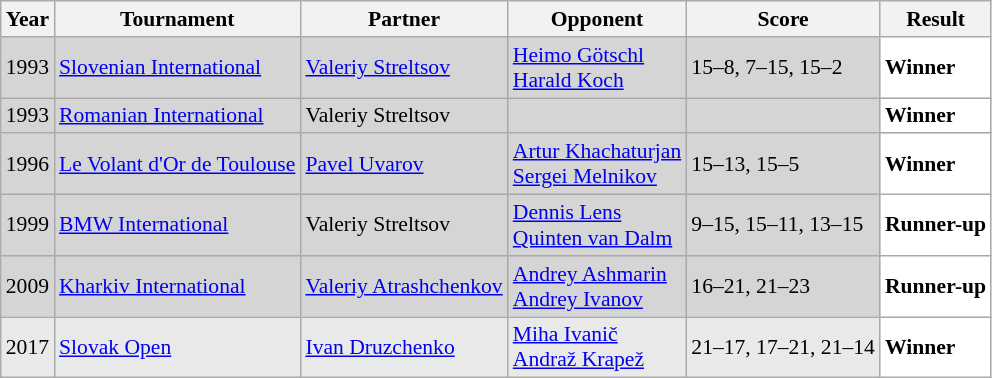<table class="sortable wikitable" style="font-size: 90%;">
<tr>
<th>Year</th>
<th>Tournament</th>
<th>Partner</th>
<th>Opponent</th>
<th>Score</th>
<th>Result</th>
</tr>
<tr style="background:#D5D5D5">
<td align="center">1993</td>
<td align="left"><a href='#'>Slovenian International</a></td>
<td align="left"> <a href='#'>Valeriy Streltsov</a></td>
<td align="left"> <a href='#'>Heimo Götschl</a><br> <a href='#'>Harald Koch</a></td>
<td align="left">15–8, 7–15, 15–2</td>
<td style="text-align:left; background:white"> <strong>Winner</strong></td>
</tr>
<tr style="background:#D5D5D5">
<td align="center">1993</td>
<td align="left"><a href='#'>Romanian International</a></td>
<td align="left"> Valeriy Streltsov</td>
<td align="left"> <br></td>
<td align="left"></td>
<td style="text-align:left; background:white"> <strong>Winner</strong></td>
</tr>
<tr style="background:#D5D5D5">
<td align="center">1996</td>
<td align="left"><a href='#'>Le Volant d'Or de Toulouse</a></td>
<td align="left"> <a href='#'>Pavel Uvarov</a></td>
<td align="left"> <a href='#'>Artur Khachaturjan</a><br> <a href='#'>Sergei Melnikov</a></td>
<td align="left">15–13, 15–5</td>
<td style="text-align:left; background:white"> <strong>Winner</strong></td>
</tr>
<tr style="background:#D5D5D5">
<td align="center">1999</td>
<td align="left"><a href='#'>BMW International</a></td>
<td align="left"> Valeriy Streltsov</td>
<td align="left"> <a href='#'>Dennis Lens</a><br> <a href='#'>Quinten van Dalm</a></td>
<td align="left">9–15, 15–11, 13–15</td>
<td style="text-align:left; background:white"> <strong>Runner-up</strong></td>
</tr>
<tr style="background:#D5D5D5">
<td align="center">2009</td>
<td align="left"><a href='#'>Kharkiv International</a></td>
<td align="left"> <a href='#'>Valeriy Atrashchenkov</a></td>
<td align="left"> <a href='#'>Andrey Ashmarin</a><br> <a href='#'>Andrey Ivanov</a></td>
<td align="left">16–21, 21–23</td>
<td style="text-align:left; background:white"> <strong>Runner-up</strong></td>
</tr>
<tr style="background:#E9E9E9">
<td align="center">2017</td>
<td align="left"><a href='#'>Slovak Open</a></td>
<td align="left"> <a href='#'>Ivan Druzchenko</a></td>
<td align="left"> <a href='#'>Miha Ivanič</a><br> <a href='#'>Andraž Krapež</a></td>
<td align="left">21–17, 17–21, 21–14</td>
<td style="text-align:left; background:white"> <strong>Winner</strong></td>
</tr>
</table>
